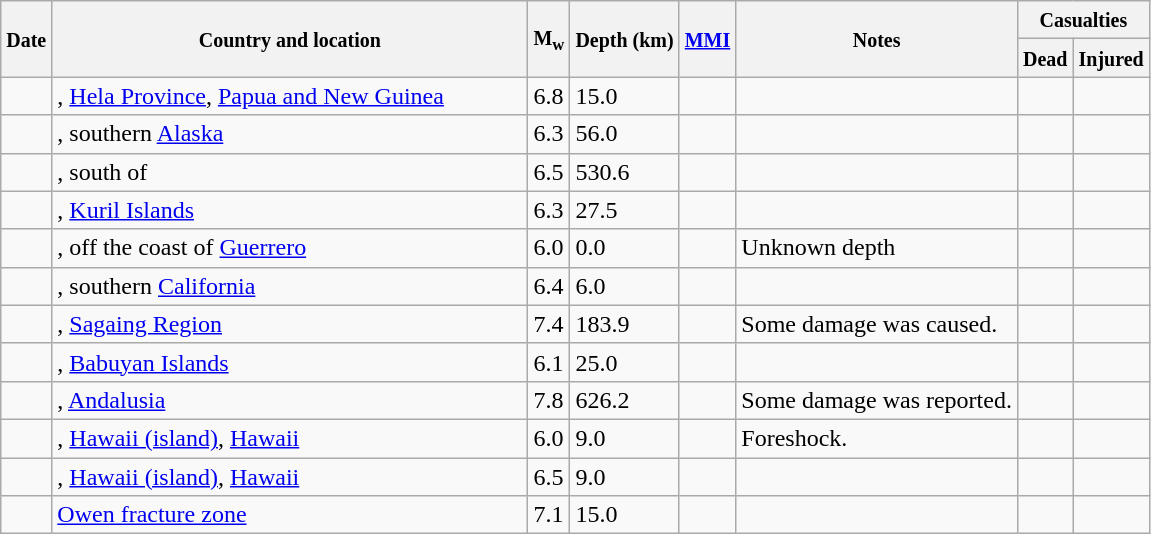<table class="wikitable sortable sort-under" style="border:1px black; margin-left:1em;">
<tr>
<th rowspan="2"><small>Date</small></th>
<th rowspan="2" style="width: 310px"><small>Country and location</small></th>
<th rowspan="2"><small>M<sub>w</sub></small></th>
<th rowspan="2"><small>Depth (km)</small></th>
<th rowspan="2"><small><a href='#'>MMI</a></small></th>
<th rowspan="2" class="unsortable"><small>Notes</small></th>
<th colspan="2"><small>Casualties</small></th>
</tr>
<tr>
<th><small>Dead</small></th>
<th><small>Injured</small></th>
</tr>
<tr>
<td></td>
<td>, <a href='#'>Hela Province</a>, <a href='#'>Papua and New Guinea</a></td>
<td>6.8</td>
<td>15.0</td>
<td></td>
<td></td>
<td></td>
<td></td>
</tr>
<tr>
<td></td>
<td>, southern <a href='#'>Alaska</a></td>
<td>6.3</td>
<td>56.0</td>
<td></td>
<td></td>
<td></td>
<td></td>
</tr>
<tr>
<td></td>
<td>, south of</td>
<td>6.5</td>
<td>530.6</td>
<td></td>
<td></td>
<td></td>
<td></td>
</tr>
<tr>
<td></td>
<td>, <a href='#'>Kuril Islands</a></td>
<td>6.3</td>
<td>27.5</td>
<td></td>
<td></td>
<td></td>
<td></td>
</tr>
<tr>
<td></td>
<td>, off the coast of <a href='#'>Guerrero</a></td>
<td>6.0</td>
<td>0.0</td>
<td></td>
<td>Unknown depth</td>
<td></td>
<td></td>
</tr>
<tr>
<td></td>
<td>, southern <a href='#'>California</a></td>
<td>6.4</td>
<td>6.0</td>
<td></td>
<td></td>
<td></td>
<td></td>
</tr>
<tr>
<td></td>
<td>, <a href='#'>Sagaing Region</a></td>
<td>7.4</td>
<td>183.9</td>
<td></td>
<td>Some damage was caused.</td>
<td></td>
<td></td>
</tr>
<tr>
<td></td>
<td>, <a href='#'>Babuyan Islands</a></td>
<td>6.1</td>
<td>25.0</td>
<td></td>
<td></td>
<td></td>
<td></td>
</tr>
<tr>
<td></td>
<td>, <a href='#'>Andalusia</a></td>
<td>7.8</td>
<td>626.2</td>
<td></td>
<td>Some damage was reported.</td>
<td></td>
<td></td>
</tr>
<tr>
<td></td>
<td>, <a href='#'>Hawaii (island)</a>, <a href='#'>Hawaii</a></td>
<td>6.0</td>
<td>9.0</td>
<td></td>
<td>Foreshock.</td>
<td></td>
<td></td>
</tr>
<tr>
<td></td>
<td>, <a href='#'>Hawaii (island)</a>, <a href='#'>Hawaii</a></td>
<td>6.5</td>
<td>9.0</td>
<td></td>
<td></td>
<td></td>
<td></td>
</tr>
<tr>
<td></td>
<td><a href='#'>Owen fracture zone</a></td>
<td>7.1</td>
<td>15.0</td>
<td></td>
<td></td>
<td></td>
<td></td>
</tr>
</table>
